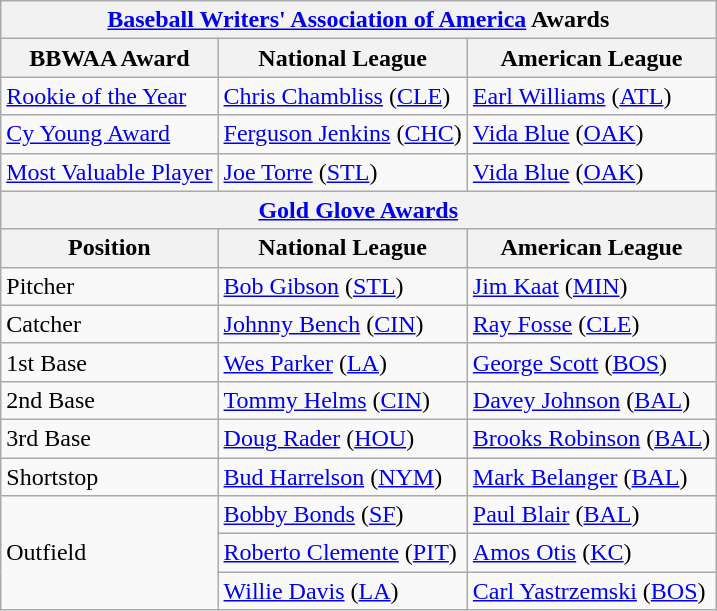<table class="wikitable">
<tr>
<th colspan="3"><a href='#'>Baseball Writers' Association of America</a> Awards</th>
</tr>
<tr>
<th>BBWAA Award</th>
<th>National League</th>
<th>American League</th>
</tr>
<tr>
<td><a href='#'>Rookie of the Year</a></td>
<td><a href='#'>Chris Chambliss</a> (<a href='#'>CLE</a>)</td>
<td><a href='#'>Earl Williams</a> (<a href='#'>ATL</a>)</td>
</tr>
<tr>
<td><a href='#'>Cy Young Award</a></td>
<td><a href='#'>Ferguson Jenkins</a> (<a href='#'>CHC</a>)</td>
<td><a href='#'>Vida Blue</a> (<a href='#'>OAK</a>)</td>
</tr>
<tr>
<td><a href='#'>Most Valuable Player</a></td>
<td><a href='#'>Joe Torre</a> (<a href='#'>STL</a>)</td>
<td><a href='#'>Vida Blue</a> (<a href='#'>OAK</a>)</td>
</tr>
<tr>
<th colspan="3"><a href='#'>Gold Glove Awards</a></th>
</tr>
<tr>
<th>Position</th>
<th>National League</th>
<th>American League</th>
</tr>
<tr>
<td>Pitcher</td>
<td><a href='#'>Bob Gibson</a> (<a href='#'>STL</a>)</td>
<td><a href='#'>Jim Kaat</a> (<a href='#'>MIN</a>)</td>
</tr>
<tr>
<td>Catcher</td>
<td><a href='#'>Johnny Bench</a> (<a href='#'>CIN</a>)</td>
<td><a href='#'>Ray Fosse</a> (<a href='#'>CLE</a>)</td>
</tr>
<tr>
<td>1st Base</td>
<td><a href='#'>Wes Parker</a> (<a href='#'>LA</a>)</td>
<td><a href='#'>George Scott</a> (<a href='#'>BOS</a>)</td>
</tr>
<tr>
<td>2nd Base</td>
<td><a href='#'>Tommy Helms</a> (<a href='#'>CIN</a>)</td>
<td><a href='#'>Davey Johnson</a> (<a href='#'>BAL</a>)</td>
</tr>
<tr>
<td>3rd Base</td>
<td><a href='#'>Doug Rader</a> (<a href='#'>HOU</a>)</td>
<td><a href='#'>Brooks Robinson</a> (<a href='#'>BAL</a>)</td>
</tr>
<tr>
<td>Shortstop</td>
<td><a href='#'>Bud Harrelson</a> (<a href='#'>NYM</a>)</td>
<td><a href='#'>Mark Belanger</a> (<a href='#'>BAL</a>)</td>
</tr>
<tr>
<td rowspan="3">Outfield</td>
<td><a href='#'>Bobby Bonds</a> (<a href='#'>SF</a>)</td>
<td><a href='#'>Paul Blair</a> (<a href='#'>BAL</a>)</td>
</tr>
<tr>
<td><a href='#'>Roberto Clemente</a> (<a href='#'>PIT</a>)</td>
<td><a href='#'>Amos Otis</a> (<a href='#'>KC</a>)</td>
</tr>
<tr>
<td><a href='#'>Willie Davis</a> (<a href='#'>LA</a>)</td>
<td><a href='#'>Carl Yastrzemski</a> (<a href='#'>BOS</a>)</td>
</tr>
</table>
